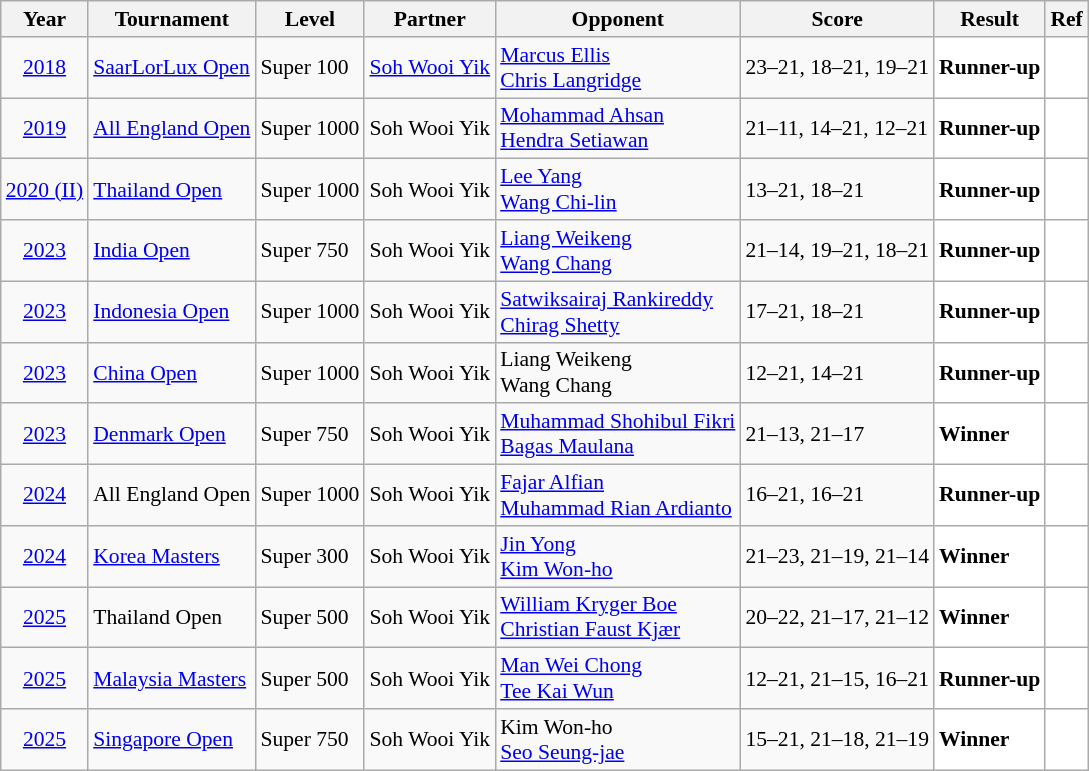<table class="sortable wikitable" style="font-size: 90%;">
<tr>
<th>Year</th>
<th>Tournament</th>
<th>Level</th>
<th>Partner</th>
<th>Opponent</th>
<th>Score</th>
<th>Result</th>
<th>Ref</th>
</tr>
<tr>
<td align="center"><a href='#'>2018</a></td>
<td align="left"><a href='#'>SaarLorLux Open</a></td>
<td align="left">Super 100</td>
<td align="left"> <a href='#'>Soh Wooi Yik</a></td>
<td align="left"> <a href='#'>Marcus Ellis</a><br> <a href='#'>Chris Langridge</a></td>
<td align="left">23–21, 18–21, 19–21</td>
<td style="text-align:left; background:white"> <strong>Runner-up</strong></td>
<td style="text-align:center; background:white"></td>
</tr>
<tr>
<td align="center"><a href='#'>2019</a></td>
<td align="left"><a href='#'>All England Open</a></td>
<td align="left">Super 1000</td>
<td align="left"> Soh Wooi Yik</td>
<td align="left"> <a href='#'>Mohammad Ahsan</a><br> <a href='#'>Hendra Setiawan</a></td>
<td align="left">21–11, 14–21, 12–21</td>
<td style="text-align:left; background:white"> <strong>Runner-up</strong></td>
<td style="text-align:center; background:white"></td>
</tr>
<tr>
<td align="center"><a href='#'>2020 (II)</a></td>
<td align="left"><a href='#'>Thailand Open</a></td>
<td align="left">Super 1000</td>
<td align="left"> Soh Wooi Yik</td>
<td align="left"> <a href='#'>Lee Yang</a><br> <a href='#'>Wang Chi-lin</a></td>
<td align="left">13–21, 18–21</td>
<td style="text-align:left; background:white"> <strong>Runner-up</strong></td>
<td style="text-align:center; background:white"></td>
</tr>
<tr>
<td align="center"><a href='#'>2023</a></td>
<td align="left"><a href='#'>India Open</a></td>
<td align="left">Super 750</td>
<td align="left"> Soh Wooi Yik</td>
<td align="left"> <a href='#'>Liang Weikeng</a><br> <a href='#'>Wang Chang</a></td>
<td align="left">21–14, 19–21, 18–21</td>
<td style="text-align:left; background:white"> <strong>Runner-up</strong></td>
<td style="text-align:center; background:white"></td>
</tr>
<tr>
<td align="center"><a href='#'>2023</a></td>
<td align="left"><a href='#'>Indonesia Open</a></td>
<td align="left">Super 1000</td>
<td align="left"> Soh Wooi Yik</td>
<td align="left"> <a href='#'>Satwiksairaj Rankireddy</a><br> <a href='#'>Chirag Shetty</a></td>
<td align="left">17–21, 18–21</td>
<td style="text-align:left; background:white"> <strong>Runner-up</strong></td>
<td style="text-align:center; background:white"></td>
</tr>
<tr>
<td align="center"><a href='#'>2023</a></td>
<td align="left"><a href='#'>China Open</a></td>
<td align="left">Super 1000</td>
<td align="left"> Soh Wooi Yik</td>
<td align="left"> Liang Weikeng<br> Wang Chang</td>
<td align="left">12–21, 14–21</td>
<td style="text-align:left; background:white"> <strong>Runner-up</strong></td>
<td style="text-align:center; background:white"></td>
</tr>
<tr>
<td align="center"><a href='#'>2023</a></td>
<td align="left"><a href='#'>Denmark Open</a></td>
<td align="left">Super 750</td>
<td align="left"> Soh Wooi Yik</td>
<td align="left"> <a href='#'>Muhammad Shohibul Fikri</a><br> <a href='#'>Bagas Maulana</a></td>
<td align="left">21–13, 21–17</td>
<td style="text-align:left; background:white"> <strong>Winner</strong></td>
<td style="text-align:center; background:white"></td>
</tr>
<tr>
<td align="center"><a href='#'>2024</a></td>
<td align="left">All England Open</td>
<td align="left">Super 1000</td>
<td align="left"> Soh Wooi Yik</td>
<td align="left"> <a href='#'>Fajar Alfian</a><br> <a href='#'>Muhammad Rian Ardianto</a></td>
<td align="left">16–21, 16–21</td>
<td style="text-align:left; background:white"> <strong>Runner-up</strong></td>
<td style="text-align:center; background:white"></td>
</tr>
<tr>
<td align="center"><a href='#'>2024</a></td>
<td align="left"><a href='#'>Korea Masters</a></td>
<td align="left">Super 300</td>
<td align="left"> Soh Wooi Yik</td>
<td align="left"> <a href='#'>Jin Yong</a><br> <a href='#'>Kim Won-ho</a></td>
<td align="left">21–23, 21–19, 21–14</td>
<td style="text-align:left; background:white"> <strong>Winner</strong></td>
<td style="text-align:center; background:white"></td>
</tr>
<tr>
<td align="center"><a href='#'>2025</a></td>
<td align="left">Thailand Open</td>
<td align="left">Super 500</td>
<td align="left"> Soh Wooi Yik</td>
<td align="left"> <a href='#'>William Kryger Boe</a><br> <a href='#'>Christian Faust Kjær</a></td>
<td align="left">20–22, 21–17, 21–12</td>
<td style="text-align:left; background: white"> <strong>Winner</strong></td>
<td style="text-align:center; background: white"></td>
</tr>
<tr>
<td align="center"><a href='#'>2025</a></td>
<td align="left"><a href='#'>Malaysia Masters</a></td>
<td align="left">Super 500</td>
<td align="left"> Soh Wooi Yik</td>
<td align="left"> <a href='#'>Man Wei Chong</a><br> <a href='#'>Tee Kai Wun</a></td>
<td align="left">12–21, 21–15, 16–21</td>
<td style="text-align:left; background: white"> <strong>Runner-up</strong></td>
<td style="text-align:center; background: white"></td>
</tr>
<tr>
<td align="center"><a href='#'>2025</a></td>
<td align="left"><a href='#'>Singapore Open</a></td>
<td align="left">Super 750</td>
<td align="left"> Soh Wooi Yik</td>
<td align="left"> Kim Won-ho<br> <a href='#'>Seo Seung-jae</a></td>
<td align="left">15–21, 21–18, 21–19</td>
<td style="text-align:left; background: white"> <strong>Winner</strong></td>
<td style="text-align:center; background: white"></td>
</tr>
</table>
